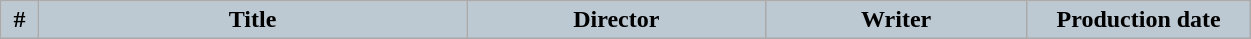<table class="wikitable plainrowheaders" style="width:66%; margin:left;">
<tr>
<th style="background:#BCC9D2; width:2%">#</th>
<th style="background:#BCC9D2; width:23%">Title</th>
<th style="background:#BCC9D2; width:16%">Director</th>
<th style="background:#BCC9D2; width:14%">Writer</th>
<th style="background:#BCC9D2; width:12%">Production date<br></th>
</tr>
</table>
